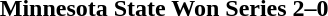<table class="noborder" style="text-align: center; border: none; width: 100%">
<tr>
<th width="97%"><strong>Minnesota State Won Series 2–0</strong></th>
<th width="3%"></th>
</tr>
</table>
